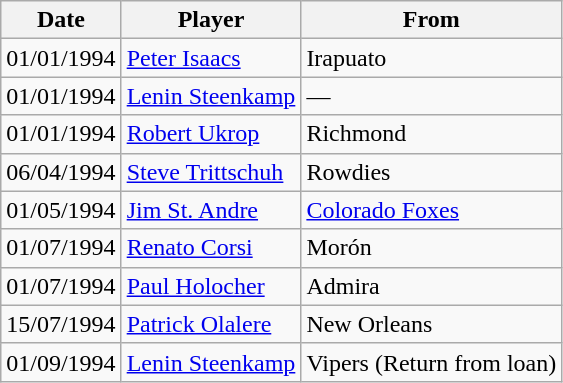<table class="wikitable">
<tr>
<th>Date</th>
<th>Player</th>
<th>From</th>
</tr>
<tr>
<td>01/01/1994</td>
<td><a href='#'>Peter Isaacs</a></td>
<td>Irapuato</td>
</tr>
<tr>
<td>01/01/1994</td>
<td><a href='#'>Lenin Steenkamp</a></td>
<td>—</td>
</tr>
<tr>
<td>01/01/1994</td>
<td><a href='#'>Robert Ukrop</a></td>
<td>Richmond</td>
</tr>
<tr>
<td>06/04/1994</td>
<td><a href='#'>Steve Trittschuh</a></td>
<td>Rowdies</td>
</tr>
<tr>
<td>01/05/1994</td>
<td><a href='#'>Jim St. Andre</a></td>
<td><a href='#'>Colorado Foxes</a></td>
</tr>
<tr>
<td>01/07/1994</td>
<td><a href='#'>Renato Corsi</a></td>
<td>Morón</td>
</tr>
<tr>
<td>01/07/1994</td>
<td><a href='#'>Paul Holocher</a></td>
<td>Admira</td>
</tr>
<tr>
<td>15/07/1994</td>
<td><a href='#'>Patrick Olalere</a></td>
<td>New Orleans</td>
</tr>
<tr>
<td>01/09/1994</td>
<td><a href='#'>Lenin Steenkamp</a></td>
<td>Vipers (Return from loan)</td>
</tr>
</table>
